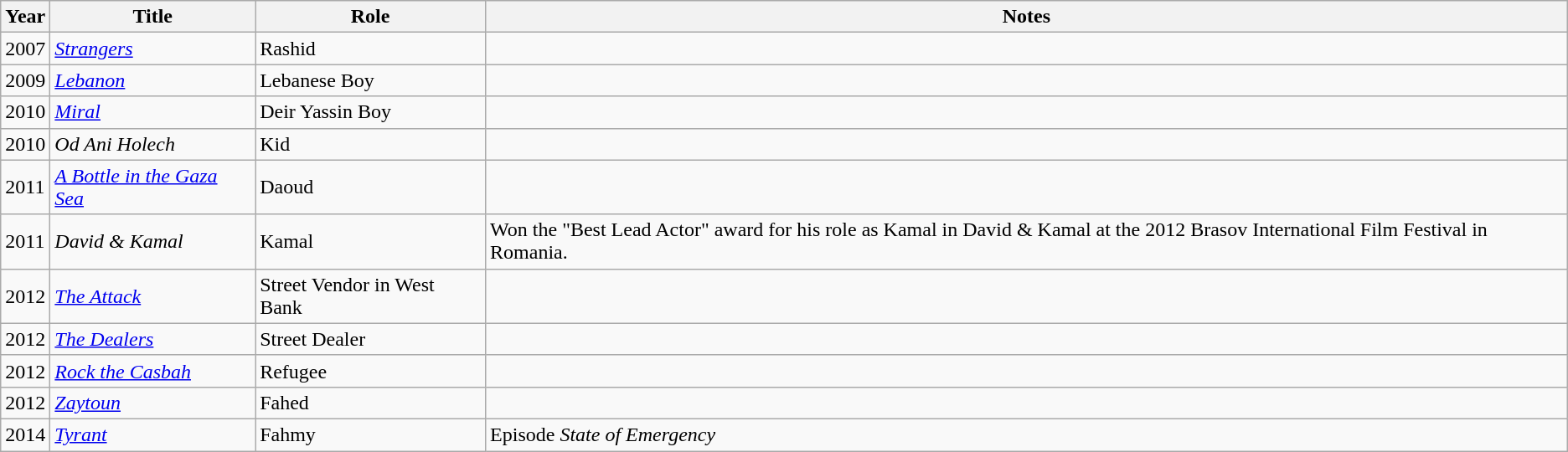<table class="wikitable sortable">
<tr>
<th>Year</th>
<th>Title</th>
<th>Role</th>
<th class="unsortable">Notes</th>
</tr>
<tr>
<td>2007</td>
<td><em><a href='#'>Strangers</a></em></td>
<td>Rashid</td>
<td></td>
</tr>
<tr>
<td>2009</td>
<td><em><a href='#'>Lebanon</a></em></td>
<td>Lebanese Boy</td>
<td></td>
</tr>
<tr>
<td>2010</td>
<td><em><a href='#'>Miral</a></em></td>
<td>Deir Yassin Boy</td>
<td></td>
</tr>
<tr>
<td>2010</td>
<td><em>Od Ani Holech</em></td>
<td>Kid</td>
<td></td>
</tr>
<tr>
<td>2011</td>
<td><em><a href='#'>A Bottle in the Gaza Sea</a></em></td>
<td>Daoud</td>
<td></td>
</tr>
<tr>
<td>2011</td>
<td><em>David & Kamal</em></td>
<td>Kamal</td>
<td>Won the "Best Lead Actor" award for his role as Kamal in David & Kamal at the 2012 Brasov International Film Festival in Romania.</td>
</tr>
<tr>
<td>2012</td>
<td><em><a href='#'>The Attack</a></em></td>
<td>Street Vendor in West Bank</td>
<td></td>
</tr>
<tr>
<td>2012</td>
<td><em><a href='#'>The Dealers</a></em></td>
<td>Street Dealer</td>
<td></td>
</tr>
<tr>
<td>2012</td>
<td><em><a href='#'>Rock the Casbah</a></em></td>
<td>Refugee</td>
<td></td>
</tr>
<tr>
<td>2012</td>
<td><em><a href='#'>Zaytoun</a></em></td>
<td>Fahed</td>
</tr>
<tr>
<td>2014</td>
<td><em><a href='#'>Tyrant</a></em></td>
<td>Fahmy</td>
<td>Episode <em>State of Emergency</em></td>
</tr>
</table>
